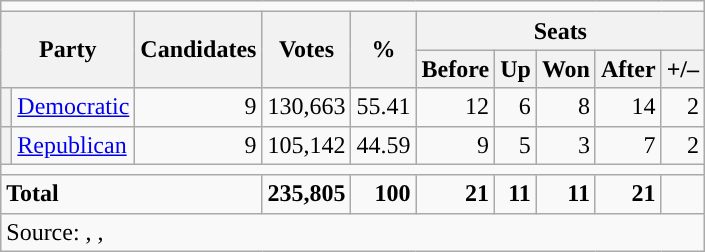<table class="wikitable">
<tr>
<td colspan=15 align=center></td>
</tr>
<tr>
<th rowspan="2" colspan="2">Party</th>
<th rowspan="2">Candidates</th>
<th rowspan="2">Votes</th>
<th rowspan="2">%</th>
<th colspan="5">Seats</th>
</tr>
<tr>
<th>Before</th>
<th>Up</th>
<th>Won</th>
<th>After</th>
<th>+/–</th>
</tr>
<tr>
<th style="background-color:"></th>
<td><a href='#'>Democratic</a></td>
<td align="right">9</td>
<td align="right">130,663</td>
<td align="right">55.41</td>
<td align="right">12</td>
<td align="right">6</td>
<td align="right">8</td>
<td align="right">14</td>
<td align="right"> 2</td>
</tr>
<tr>
<th style="background-color:"></th>
<td><a href='#'>Republican</a></td>
<td align="right">9</td>
<td align="right">105,142</td>
<td align="right">44.59</td>
<td align="right">9</td>
<td align="right">5</td>
<td align="right">3</td>
<td align="right">7</td>
<td align="right"> 2</td>
</tr>
<tr>
<td colspan="15"></td>
</tr>
<tr style="font-weight:bold;">
<td align=left colspan=3>Total</td>
<td align="right">235,805</td>
<td align="right">100</td>
<td align="right">21</td>
<td align="right">11</td>
<td align="right">11</td>
<td align="right">21</td>
<td align="right"></td>
</tr>
<tr>
<td colspan="10">Source: , , </td>
</tr>
</table>
